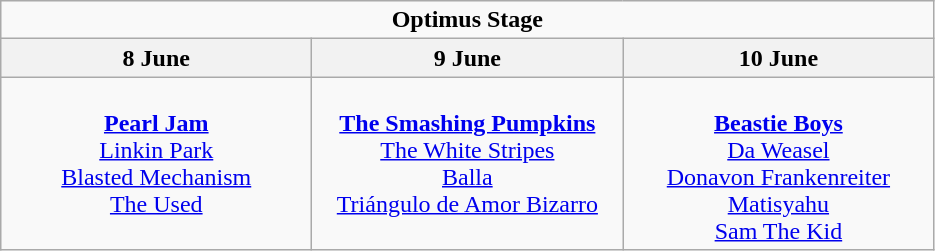<table class="wikitable">
<tr>
<td colspan="3" align="center"><strong>Optimus Stage</strong></td>
</tr>
<tr>
<th>8 June</th>
<th>9 June</th>
<th>10 June</th>
</tr>
<tr>
<td valign="top" align="center" width="200"><br><strong><a href='#'>Pearl Jam</a></strong><br><a href='#'>Linkin Park</a><br><a href='#'>Blasted Mechanism</a><br><a href='#'>The Used</a></td>
<td valign="top" align="center" width="200"><br><strong><a href='#'>The Smashing Pumpkins</a></strong><br><a href='#'>The White Stripes</a><br><a href='#'>Balla</a><br><a href='#'>Triángulo de Amor Bizarro</a></td>
<td valign="top" align="center" width="200"><br><strong><a href='#'>Beastie Boys</a></strong><br><a href='#'>Da Weasel</a><br><a href='#'>Donavon Frankenreiter</a><br><a href='#'>Matisyahu</a><br><a href='#'>Sam The Kid</a></td>
</tr>
</table>
